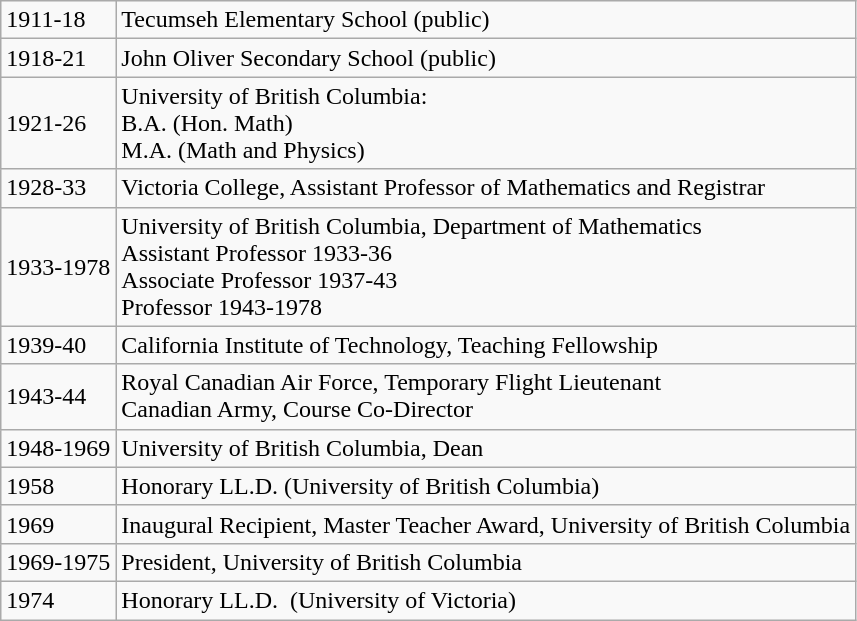<table class="wikitable">
<tr>
<td>1911-18</td>
<td>Tecumseh Elementary School (public)</td>
</tr>
<tr>
<td>1918-21</td>
<td>John Oliver Secondary School (public)</td>
</tr>
<tr>
<td>1921-26</td>
<td>University of British Columbia:<br>B.A. (Hon. Math)<br>
M.A. (Math and Physics)</td>
</tr>
<tr>
<td>1928-33</td>
<td>Victoria College, Assistant Professor of Mathematics and Registrar</td>
</tr>
<tr>
<td>1933-1978</td>
<td>University of British Columbia, Department of Mathematics<br>Assistant Professor 1933-36<br>Associate Professor 1937-43<br>Professor 1943-1978</td>
</tr>
<tr>
<td>1939-40</td>
<td>California Institute of Technology, Teaching Fellowship</td>
</tr>
<tr>
<td>1943-44</td>
<td>Royal Canadian Air Force, Temporary Flight Lieutenant<br>Canadian Army, Course Co-Director</td>
</tr>
<tr>
<td>1948-1969</td>
<td>University of British Columbia, Dean</td>
</tr>
<tr>
<td>1958</td>
<td>Honorary LL.D. (University of British Columbia)</td>
</tr>
<tr>
<td>1969</td>
<td>Inaugural Recipient, Master Teacher Award, University of British Columbia</td>
</tr>
<tr>
<td>1969-1975</td>
<td>President, University of British Columbia</td>
</tr>
<tr>
<td>1974</td>
<td>Honorary LL.D.  (University of Victoria)</td>
</tr>
</table>
